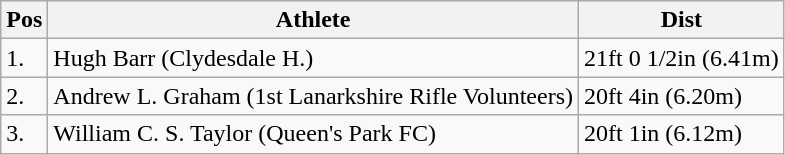<table class="wikitable">
<tr>
<th>Pos</th>
<th>Athlete</th>
<th>Dist</th>
</tr>
<tr>
<td>1.</td>
<td>Hugh Barr (Clydesdale H.)</td>
<td>21ft 0 1/2in (6.41m)</td>
</tr>
<tr>
<td>2.</td>
<td>Andrew L. Graham (1st Lanarkshire Rifle Volunteers)</td>
<td>20ft 4in (6.20m)</td>
</tr>
<tr>
<td>3.</td>
<td>William C. S. Taylor (Queen's Park FC)</td>
<td>20ft 1in (6.12m)</td>
</tr>
</table>
